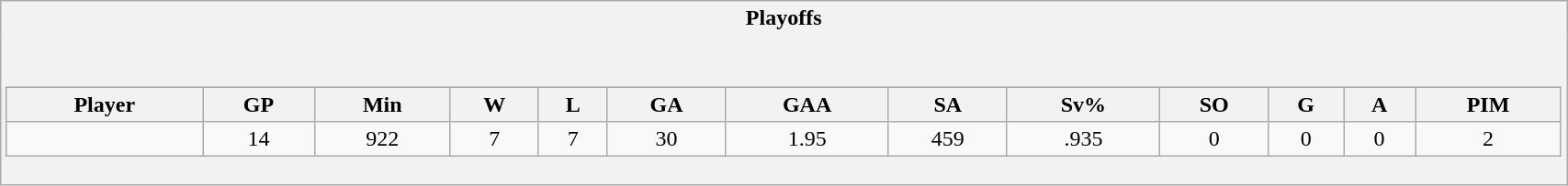<table class="wikitable"  style="width:90%;">
<tr>
<th style="border: 0;">Playoffs</th>
</tr>
<tr>
<td style="background: #f2f2f2; border: 0; text-align: center;"><br><table class="wikitable sortable" style="width:100%;">
<tr style="text-align:center; background:#ddd;">
<th>Player</th>
<th>GP</th>
<th>Min</th>
<th>W</th>
<th>L</th>
<th>GA</th>
<th>GAA</th>
<th>SA</th>
<th>Sv%</th>
<th>SO</th>
<th>G</th>
<th>A</th>
<th>PIM</th>
</tr>
<tr align=center>
<td></td>
<td>14</td>
<td>922</td>
<td>7</td>
<td>7</td>
<td>30</td>
<td>1.95</td>
<td>459</td>
<td>.935</td>
<td>0</td>
<td>0</td>
<td>0</td>
<td>2</td>
</tr>
</table>
</td>
</tr>
</table>
